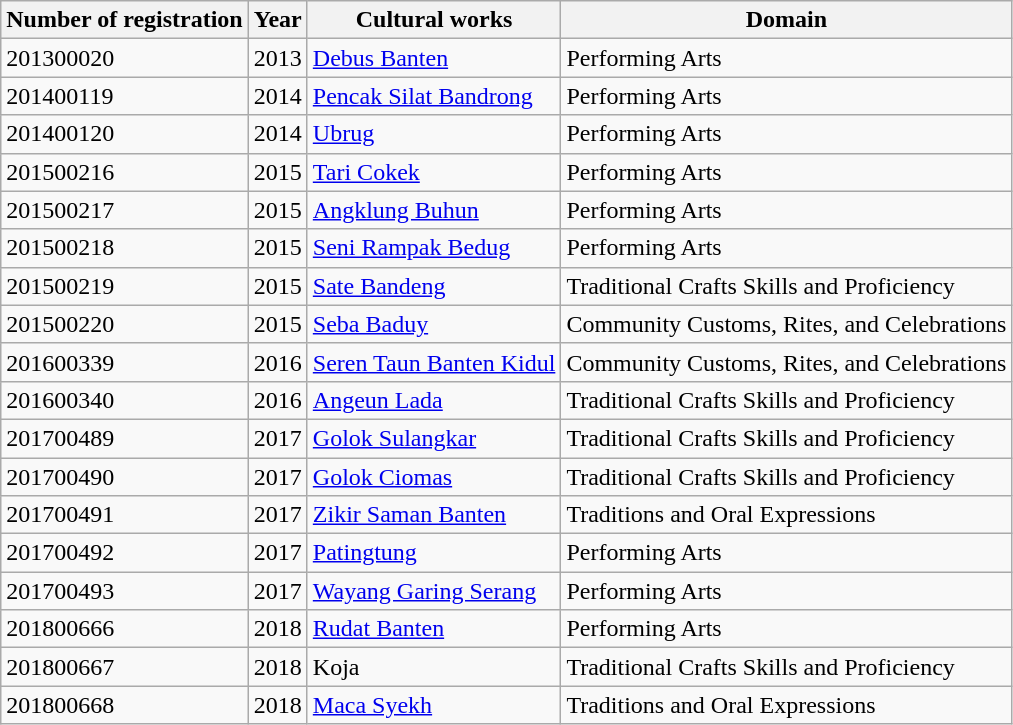<table class = "wikitable sortable">
<tr>
<th>Number of registration</th>
<th>Year</th>
<th>Cultural works</th>
<th>Domain</th>
</tr>
<tr>
<td>201300020</td>
<td>2013</td>
<td><a href='#'>Debus Banten</a></td>
<td>Performing Arts</td>
</tr>
<tr>
<td>201400119</td>
<td>2014</td>
<td><a href='#'>Pencak Silat Bandrong</a></td>
<td>Performing Arts</td>
</tr>
<tr>
<td>201400120</td>
<td>2014</td>
<td><a href='#'>Ubrug</a></td>
<td>Performing Arts</td>
</tr>
<tr>
<td>201500216</td>
<td>2015</td>
<td><a href='#'>Tari Cokek</a></td>
<td>Performing Arts</td>
</tr>
<tr>
<td>201500217</td>
<td>2015</td>
<td><a href='#'>Angklung Buhun</a></td>
<td>Performing Arts</td>
</tr>
<tr>
<td>201500218</td>
<td>2015</td>
<td><a href='#'>Seni Rampak Bedug</a></td>
<td>Performing Arts</td>
</tr>
<tr>
<td>201500219</td>
<td>2015</td>
<td><a href='#'>Sate Bandeng</a></td>
<td>Traditional Crafts Skills and Proficiency</td>
</tr>
<tr>
<td>201500220</td>
<td>2015</td>
<td><a href='#'>Seba Baduy</a></td>
<td>Community Customs, Rites, and Celebrations</td>
</tr>
<tr>
<td>201600339</td>
<td>2016</td>
<td><a href='#'>Seren Taun Banten Kidul</a></td>
<td>Community Customs, Rites, and Celebrations</td>
</tr>
<tr>
<td>201600340</td>
<td>2016</td>
<td><a href='#'>Angeun Lada</a></td>
<td>Traditional Crafts Skills and Proficiency</td>
</tr>
<tr>
<td>201700489</td>
<td>2017</td>
<td><a href='#'>Golok Sulangkar</a></td>
<td>Traditional Crafts Skills and Proficiency</td>
</tr>
<tr>
<td>201700490</td>
<td>2017</td>
<td><a href='#'>Golok Ciomas</a></td>
<td>Traditional Crafts Skills and Proficiency</td>
</tr>
<tr>
<td>201700491</td>
<td>2017</td>
<td><a href='#'>Zikir Saman Banten</a></td>
<td>Traditions and Oral Expressions</td>
</tr>
<tr>
<td>201700492</td>
<td>2017</td>
<td><a href='#'>Patingtung</a></td>
<td>Performing Arts</td>
</tr>
<tr>
<td>201700493</td>
<td>2017</td>
<td><a href='#'>Wayang Garing Serang</a></td>
<td>Performing Arts</td>
</tr>
<tr>
<td>201800666</td>
<td>2018</td>
<td><a href='#'>Rudat Banten</a></td>
<td>Performing Arts</td>
</tr>
<tr>
<td>201800667</td>
<td>2018</td>
<td>Koja</td>
<td>Traditional Crafts Skills and Proficiency</td>
</tr>
<tr>
<td>201800668</td>
<td>2018</td>
<td><a href='#'>Maca Syekh</a></td>
<td>Traditions and Oral Expressions</td>
</tr>
</table>
